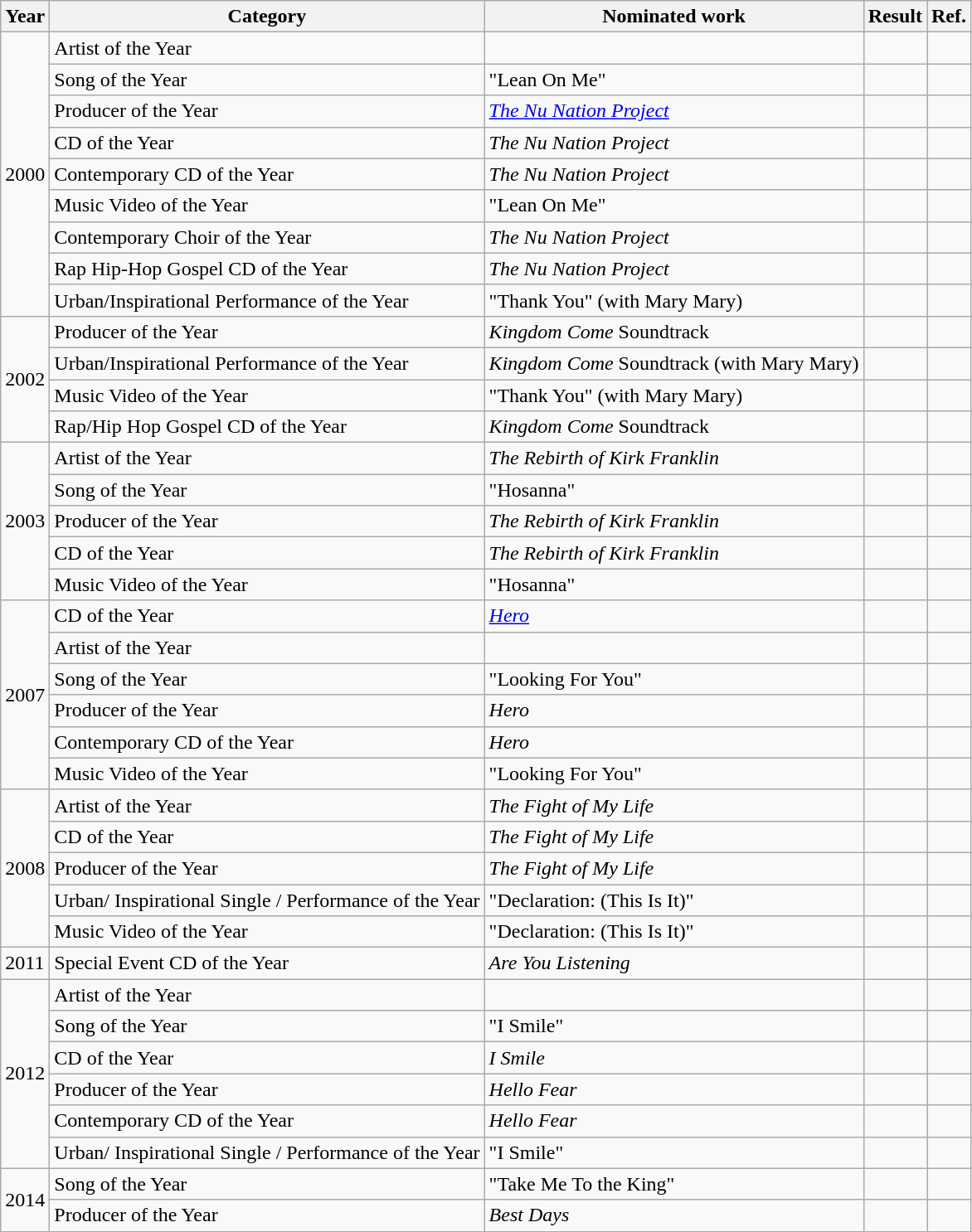<table class="wikitable sortable">
<tr>
<th>Year</th>
<th>Category</th>
<th>Nominated work</th>
<th>Result</th>
<th class="unsortable">Ref.</th>
</tr>
<tr>
<td rowspan=9>2000</td>
<td>Artist of the Year</td>
<td></td>
<td></td>
<td></td>
</tr>
<tr>
<td>Song of the Year</td>
<td>"Lean On Me"</td>
<td></td>
<td></td>
</tr>
<tr>
<td>Producer of the Year</td>
<td><em><a href='#'>The Nu Nation Project</a></em></td>
<td></td>
<td></td>
</tr>
<tr>
<td>CD of the Year</td>
<td><em>The Nu Nation Project</em></td>
<td></td>
<td></td>
</tr>
<tr>
<td>Contemporary CD of the Year</td>
<td><em>The Nu Nation Project</em></td>
<td></td>
<td></td>
</tr>
<tr>
<td>Music Video of the Year</td>
<td>"Lean On Me"</td>
<td></td>
<td></td>
</tr>
<tr>
<td>Contemporary Choir of the Year</td>
<td><em>The Nu Nation Project</em></td>
<td></td>
<td></td>
</tr>
<tr>
<td>Rap Hip-Hop Gospel CD of the Year</td>
<td><em>The Nu Nation Project</em></td>
<td></td>
<td></td>
</tr>
<tr>
<td>Urban/Inspirational Performance of the Year</td>
<td>"Thank You" (with Mary Mary)</td>
<td></td>
<td></td>
</tr>
<tr>
<td rowspan=4>2002</td>
<td>Producer of the Year</td>
<td><em>Kingdom Come</em> Soundtrack</td>
<td></td>
<td></td>
</tr>
<tr>
<td>Urban/Inspirational Performance of the Year</td>
<td><em>Kingdom Come</em> Soundtrack (with Mary Mary)</td>
<td></td>
<td></td>
</tr>
<tr>
<td>Music Video of the Year</td>
<td>"Thank You" (with Mary Mary)</td>
<td></td>
<td></td>
</tr>
<tr>
<td>Rap/Hip Hop Gospel CD of the Year</td>
<td><em>Kingdom Come</em> Soundtrack</td>
<td></td>
<td></td>
</tr>
<tr>
<td rowspan=5>2003</td>
<td>Artist of the Year</td>
<td><em>The Rebirth of Kirk Franklin</em></td>
<td></td>
<td></td>
</tr>
<tr>
<td>Song of the Year</td>
<td>"Hosanna"</td>
<td></td>
<td></td>
</tr>
<tr>
<td>Producer of the Year</td>
<td><em>The Rebirth of Kirk Franklin</em></td>
<td></td>
<td></td>
</tr>
<tr>
<td>CD of the Year</td>
<td><em>The Rebirth of Kirk Franklin</em></td>
<td></td>
<td></td>
</tr>
<tr>
<td>Music Video of the Year</td>
<td>"Hosanna"</td>
<td></td>
<td></td>
</tr>
<tr>
<td rowspan=6>2007</td>
<td>CD of the Year</td>
<td><em><a href='#'>Hero</a></em></td>
<td></td>
<td></td>
</tr>
<tr>
<td>Artist of the Year</td>
<td></td>
<td></td>
<td></td>
</tr>
<tr>
<td>Song of the Year</td>
<td>"Looking For You"</td>
<td></td>
<td></td>
</tr>
<tr>
<td>Producer of the Year</td>
<td><em>Hero</em></td>
<td></td>
<td></td>
</tr>
<tr>
<td>Contemporary CD of the Year</td>
<td><em>Hero</em></td>
<td></td>
<td></td>
</tr>
<tr>
<td>Music Video of the Year</td>
<td>"Looking For You"</td>
<td></td>
<td></td>
</tr>
<tr>
<td rowspan=5>2008</td>
<td>Artist of the Year</td>
<td><em>The Fight of My Life</em></td>
<td></td>
<td></td>
</tr>
<tr>
<td>CD of the Year</td>
<td><em>The Fight of My Life</em></td>
<td></td>
<td></td>
</tr>
<tr>
<td>Producer of the Year</td>
<td><em>The Fight of My Life</em></td>
<td></td>
<td></td>
</tr>
<tr>
<td>Urban/ Inspirational Single / Performance of the Year</td>
<td>"Declaration: (This Is It)"</td>
<td></td>
<td></td>
</tr>
<tr>
<td>Music Video of the Year</td>
<td>"Declaration: (This Is It)"</td>
<td></td>
<td></td>
</tr>
<tr>
<td>2011</td>
<td>Special Event CD of the Year</td>
<td><em>Are You Listening</em></td>
<td></td>
<td></td>
</tr>
<tr>
<td rowspan=6>2012</td>
<td>Artist of the Year</td>
<td></td>
<td></td>
<td></td>
</tr>
<tr>
<td>Song of the Year</td>
<td>"I Smile"</td>
<td></td>
<td></td>
</tr>
<tr>
<td>CD of the Year</td>
<td><em>I Smile</em></td>
<td></td>
<td></td>
</tr>
<tr>
<td>Producer of the Year</td>
<td><em>Hello Fear</em></td>
<td></td>
<td></td>
</tr>
<tr>
<td>Contemporary CD of the Year</td>
<td><em>Hello Fear</em></td>
<td></td>
<td></td>
</tr>
<tr>
<td>Urban/ Inspirational Single / Performance of the Year</td>
<td>"I Smile"</td>
<td></td>
<td></td>
</tr>
<tr>
<td rowspan=2>2014</td>
<td>Song of the Year</td>
<td>"Take Me To the King"</td>
<td></td>
<td></td>
</tr>
<tr>
<td>Producer of the Year</td>
<td><em>Best Days</em></td>
<td></td>
<td></td>
</tr>
</table>
